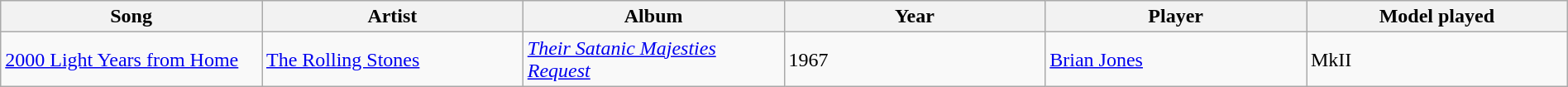<table class="wikitable" style="width:100%">
<tr>
<th style="width:100px;">Song</th>
<th style="width:100px;">Artist</th>
<th style="width:100px;">Album</th>
<th style="width:100px;">Year</th>
<th style="width:100px;">Player</th>
<th style="width:100px;">Model played</th>
</tr>
<tr>
<td><a href='#'>2000 Light Years from Home</a></td>
<td><a href='#'>The Rolling Stones</a></td>
<td><em><a href='#'>Their Satanic Majesties Request</a></em></td>
<td>1967</td>
<td><a href='#'>Brian Jones</a></td>
<td>MkII</td>
</tr>
</table>
